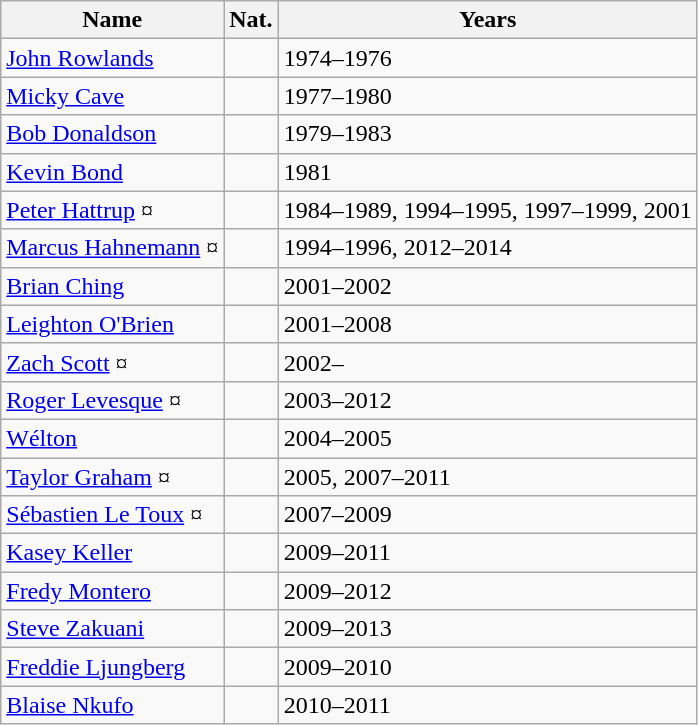<table class="wikitable">
<tr>
<th>Name</th>
<th>Nat.</th>
<th>Years</th>
</tr>
<tr>
<td><a href='#'>John Rowlands</a></td>
<td></td>
<td>1974–1976</td>
</tr>
<tr>
<td><a href='#'>Micky Cave</a></td>
<td></td>
<td>1977–1980</td>
</tr>
<tr>
<td><a href='#'>Bob Donaldson</a></td>
<td></td>
<td>1979–1983</td>
</tr>
<tr>
<td><a href='#'>Kevin Bond</a></td>
<td></td>
<td>1981</td>
</tr>
<tr>
<td><a href='#'>Peter Hattrup</a> ¤</td>
<td></td>
<td>1984–1989, 1994–1995, 1997–1999, 2001</td>
</tr>
<tr>
<td><a href='#'>Marcus Hahnemann</a> ¤</td>
<td></td>
<td>1994–1996, 2012–2014</td>
</tr>
<tr>
<td><a href='#'>Brian Ching</a></td>
<td></td>
<td>2001–2002</td>
</tr>
<tr>
<td><a href='#'>Leighton O'Brien</a></td>
<td></td>
<td>2001–2008</td>
</tr>
<tr>
<td><a href='#'>Zach Scott</a> ¤</td>
<td></td>
<td>2002–</td>
</tr>
<tr>
<td><a href='#'>Roger Levesque</a> ¤</td>
<td></td>
<td>2003–2012</td>
</tr>
<tr>
<td><a href='#'>Wélton</a></td>
<td></td>
<td>2004–2005</td>
</tr>
<tr>
<td><a href='#'>Taylor Graham</a> ¤</td>
<td></td>
<td>2005, 2007–2011</td>
</tr>
<tr>
<td><a href='#'>Sébastien Le Toux</a> ¤</td>
<td></td>
<td>2007–2009</td>
</tr>
<tr>
<td><a href='#'>Kasey Keller</a></td>
<td></td>
<td>2009–2011</td>
</tr>
<tr>
<td><a href='#'>Fredy Montero</a></td>
<td></td>
<td>2009–2012</td>
</tr>
<tr>
<td><a href='#'>Steve Zakuani</a></td>
<td></td>
<td>2009–2013</td>
</tr>
<tr>
<td><a href='#'>Freddie Ljungberg</a></td>
<td></td>
<td>2009–2010</td>
</tr>
<tr>
<td><a href='#'>Blaise Nkufo</a></td>
<td></td>
<td>2010–2011</td>
</tr>
</table>
